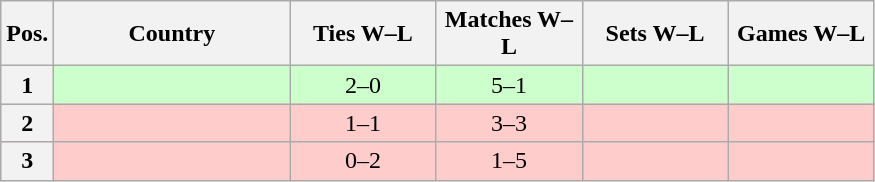<table class="wikitable nowrap" style=text-align:center>
<tr>
<th>Pos.</th>
<th width=150>Country</th>
<th width=90>Ties W–L</th>
<th width=90>Matches W–L</th>
<th width=90>Sets W–L</th>
<th width=90>Games W–L</th>
</tr>
<tr style="background:#ccffcc;">
<th>1</th>
<td align=left><strong></strong></td>
<td>2–0</td>
<td>5–1</td>
<td></td>
<td></td>
</tr>
<tr style="background:#ffcccc;">
<th>2</th>
<td align=left><em></em></td>
<td>1–1</td>
<td>3–3</td>
<td></td>
<td></td>
</tr>
<tr style="background:#ffcccc;">
<th>3</th>
<td align=left><em></em></td>
<td>0–2</td>
<td>1–5</td>
<td></td>
<td></td>
</tr>
</table>
